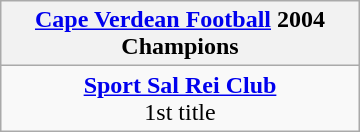<table class="wikitable" style="margin: 0 auto; width: 240px;">
<tr>
<th><a href='#'>Cape Verdean Football</a> 2004<br>Champions</th>
</tr>
<tr>
<td align=center><strong><a href='#'>Sport Sal Rei Club</a></strong><br>1st title</td>
</tr>
</table>
